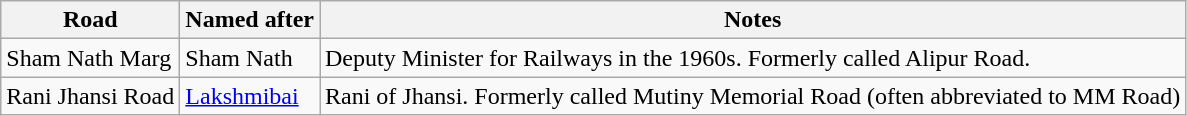<table class="wikitable">
<tr>
<th>Road</th>
<th>Named after</th>
<th>Notes</th>
</tr>
<tr>
<td>Sham Nath Marg</td>
<td>Sham Nath</td>
<td>Deputy Minister for Railways in the 1960s. Formerly called Alipur Road.</td>
</tr>
<tr>
<td>Rani Jhansi Road</td>
<td><a href='#'>Lakshmibai</a></td>
<td>Rani of Jhansi. Formerly called Mutiny Memorial Road (often abbreviated to MM Road)</td>
</tr>
</table>
